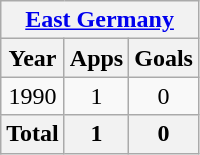<table class="wikitable" style="text-align:center">
<tr>
<th colspan=3><a href='#'>East Germany</a></th>
</tr>
<tr>
<th>Year</th>
<th>Apps</th>
<th>Goals</th>
</tr>
<tr>
<td>1990</td>
<td>1</td>
<td>0</td>
</tr>
<tr>
<th>Total</th>
<th>1</th>
<th>0</th>
</tr>
</table>
